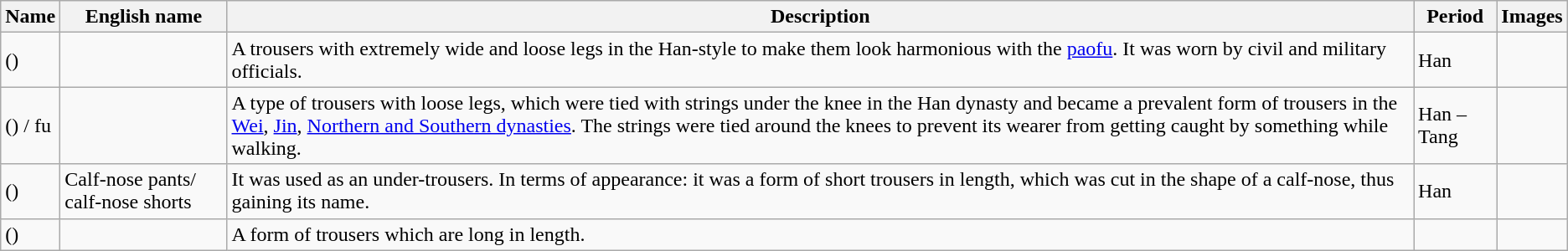<table class="wikitable sortable">
<tr>
<th>Name</th>
<th>English name</th>
<th>Description</th>
<th>Period</th>
<th>Images</th>
</tr>
<tr>
<td> ()</td>
<td></td>
<td>A trousers with extremely wide and loose legs in the Han-style to make them look harmonious with the <a href='#'>paofu</a>. It was worn by civil and military officials.</td>
<td>Han</td>
<td></td>
</tr>
<tr>
<td> () / fu</td>
<td></td>
<td>A type of trousers with loose legs, which were tied with strings under the knee in the Han dynasty and became a prevalent form of trousers in the  <a href='#'>Wei</a>, <a href='#'>Jin</a>, <a href='#'>Northern and Southern dynasties</a>. The strings were tied around the knees to prevent its wearer from getting caught by something while walking.</td>
<td>Han – Tang</td>
<td></td>
</tr>
<tr>
<td> ()</td>
<td>Calf-nose pants/ calf-nose shorts</td>
<td>It was used as an under-trousers. In terms of appearance: it was a form of short trousers in length, which was cut in the shape of a calf-nose, thus gaining its name.</td>
<td>Han</td>
<td></td>
</tr>
<tr>
<td> ()</td>
<td></td>
<td>A form of trousers which are long in length.</td>
<td></td>
<td></td>
</tr>
</table>
